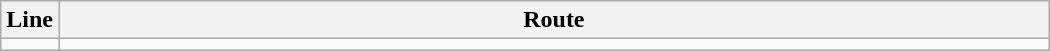<table class="wikitable" style="width:700px" border="1">
<tr>
<th style="width:20px">Line</th>
<th colspan="3">Route</th>
</tr>
<tr>
<td></td>
<td colspan="3"></td>
</tr>
</table>
